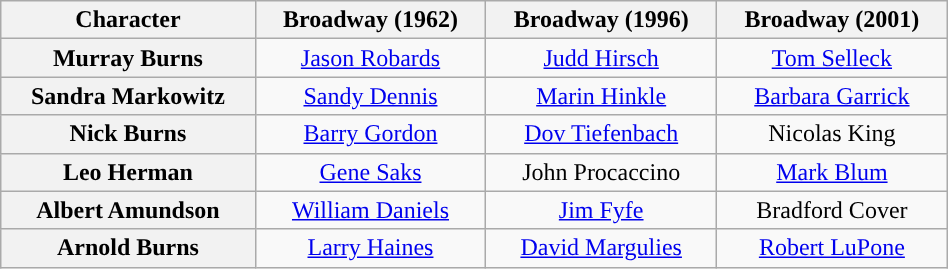<table class="wikitable" style="width:50%; text-align:center">
<tr>
<th scope="col">Character</th>
<th>Broadway (1962)</th>
<th>Broadway (1996)</th>
<th>Broadway (2001)</th>
</tr>
<tr>
<th>Murray Burns</th>
<td colspan="1"><a href='#'>Jason Robards</a></td>
<td colspan="1"><a href='#'>Judd Hirsch</a></td>
<td colspan="1"><a href='#'>Tom Selleck</a></td>
</tr>
<tr>
<th>Sandra Markowitz</th>
<td colspan="1”"><a href='#'>Sandy Dennis</a></td>
<td colspan="1”"><a href='#'>Marin Hinkle</a></td>
<td colspan="1"><a href='#'>Barbara Garrick</a></td>
</tr>
<tr>
<th>Nick Burns</th>
<td colspan="1"><a href='#'>Barry Gordon</a></td>
<td colspan="1"><a href='#'>Dov Tiefenbach</a></td>
<td colspan="1">Nicolas King</td>
</tr>
<tr>
<th>Leo Herman</th>
<td colspan="1”"><a href='#'>Gene Saks</a></td>
<td colspan="1">John Procaccino</td>
<td colspan="1"><a href='#'>Mark Blum</a></td>
</tr>
<tr>
<th>Albert Amundson</th>
<td colspan="1"><a href='#'>William Daniels</a></td>
<td colspan="1"><a href='#'>Jim Fyfe</a></td>
<td colspan="1">Bradford Cover</td>
</tr>
<tr>
<th>Arnold Burns</th>
<td colspan="1"><a href='#'>Larry Haines</a></td>
<td colspan="1"><a href='#'>David Margulies</a></td>
<td colspan="1"><a href='#'>Robert LuPone</a></td>
</tr>
</table>
